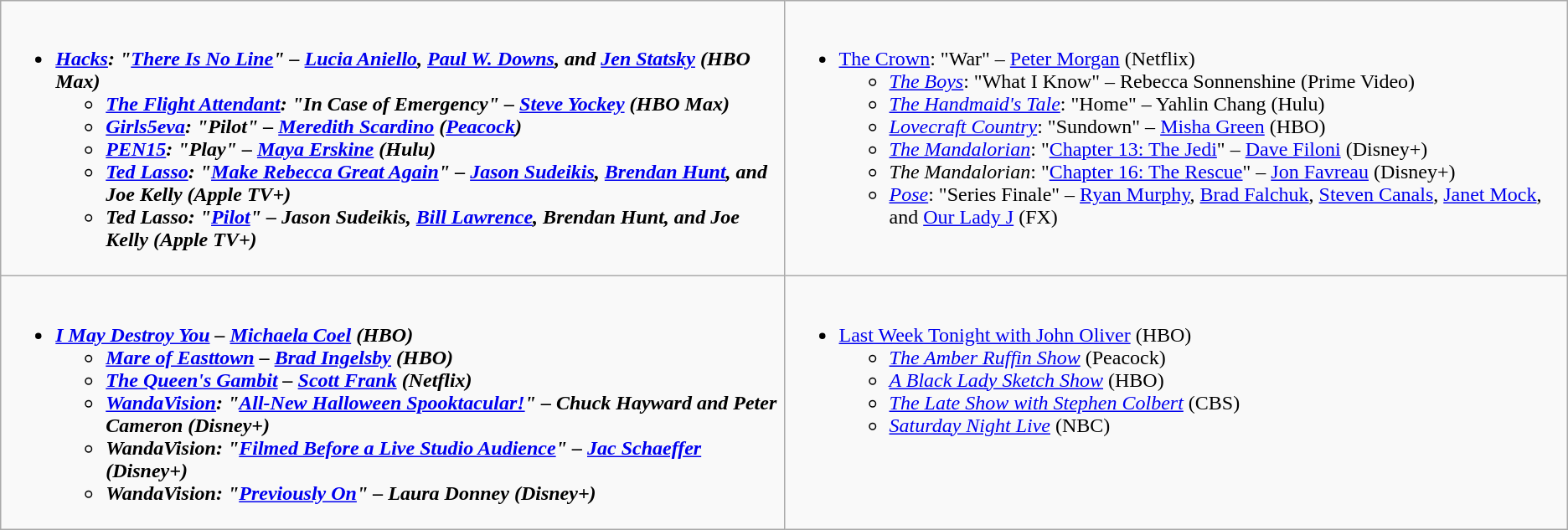<table class="wikitable">
<tr>
<td style="vertical-align:top;" width="50%"><br><ul><li><strong><em><a href='#'>Hacks</a><em>: "<a href='#'>There Is No Line</a>" – <a href='#'>Lucia Aniello</a>, <a href='#'>Paul W. Downs</a>, and <a href='#'>Jen Statsky</a> (HBO Max)<strong><ul><li></em><a href='#'>The Flight Attendant</a><em>: "In Case of Emergency" – <a href='#'>Steve Yockey</a> (HBO Max)</li><li></em><a href='#'>Girls5eva</a><em>: "Pilot" – <a href='#'>Meredith Scardino</a> (<a href='#'>Peacock</a>)</li><li></em><a href='#'>PEN15</a><em>: "Play" – <a href='#'>Maya Erskine</a> (Hulu)</li><li></em><a href='#'>Ted Lasso</a><em>: "<a href='#'>Make Rebecca Great Again</a>" – <a href='#'>Jason Sudeikis</a>, <a href='#'>Brendan Hunt</a>, and Joe Kelly (Apple TV+)</li><li></em>Ted Lasso<em>: "<a href='#'>Pilot</a>" – Jason Sudeikis, <a href='#'>Bill Lawrence</a>, Brendan Hunt, and Joe Kelly (Apple TV+)</li></ul></li></ul></td>
<td style="vertical-align:top;" width="50%"><br><ul><li></em></strong><a href='#'>The Crown</a></em>: "War" – <a href='#'>Peter Morgan</a> (Netflix)</strong><ul><li><em><a href='#'>The Boys</a></em>: "What I Know" – Rebecca Sonnenshine (Prime Video)</li><li><em><a href='#'>The Handmaid's Tale</a></em>: "Home" – Yahlin Chang (Hulu)</li><li><em><a href='#'>Lovecraft Country</a></em>: "Sundown" – <a href='#'>Misha Green</a> (HBO)</li><li><em><a href='#'>The Mandalorian</a></em>: "<a href='#'>Chapter 13: The Jedi</a>" – <a href='#'>Dave Filoni</a> (Disney+)</li><li><em>The Mandalorian</em>: "<a href='#'>Chapter 16: The Rescue</a>" – <a href='#'>Jon Favreau</a> (Disney+)</li><li><em><a href='#'>Pose</a></em>: "Series Finale" – <a href='#'>Ryan Murphy</a>, <a href='#'>Brad Falchuk</a>, <a href='#'>Steven Canals</a>, <a href='#'>Janet Mock</a>, and <a href='#'>Our Lady J</a> (FX)</li></ul></li></ul></td>
</tr>
<tr>
<td style="vertical-align:top;" width="50%"><br><ul><li><strong><em><a href='#'>I May Destroy You</a><em> – <a href='#'>Michaela Coel</a> (HBO)<strong><ul><li></em><a href='#'>Mare of Easttown</a><em> – <a href='#'>Brad Ingelsby</a> (HBO)</li><li></em><a href='#'>The Queen's Gambit</a><em> – <a href='#'>Scott Frank</a> (Netflix)</li><li></em><a href='#'>WandaVision</a><em>: "<a href='#'>All-New Halloween Spooktacular!</a>" – Chuck Hayward and Peter Cameron (Disney+)</li><li></em>WandaVision<em>: "<a href='#'>Filmed Before a Live Studio Audience</a>" – <a href='#'>Jac Schaeffer</a> (Disney+)</li><li></em>WandaVision<em>: "<a href='#'>Previously On</a>" – Laura Donney (Disney+)</li></ul></li></ul></td>
<td style="vertical-align:top;" width="50%"><br><ul><li></em></strong><a href='#'>Last Week Tonight with John Oliver</a></em> (HBO)</strong><ul><li><em><a href='#'>The Amber Ruffin Show</a></em> (Peacock)</li><li><em><a href='#'>A Black Lady Sketch Show</a></em> (HBO)</li><li><em><a href='#'>The Late Show with Stephen Colbert</a></em> (CBS)</li><li><em><a href='#'>Saturday Night Live</a></em> (NBC)</li></ul></li></ul></td>
</tr>
</table>
